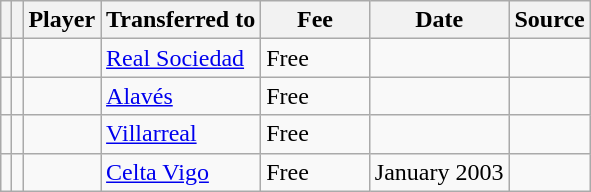<table class="wikitable plainrowheaders sortable">
<tr>
<th></th>
<th></th>
<th scope=col>Player</th>
<th>Transferred to</th>
<th !scope=col; style="width: 65px;">Fee</th>
<th scope=col>Date</th>
<th scope=col>Source</th>
</tr>
<tr>
<td align=center></td>
<td align=center></td>
<td></td>
<td> <a href='#'>Real Sociedad</a></td>
<td>Free</td>
<td></td>
<td></td>
</tr>
<tr>
<td align=center></td>
<td align=center></td>
<td></td>
<td> <a href='#'>Alavés</a></td>
<td>Free</td>
<td></td>
<td></td>
</tr>
<tr>
<td align=center></td>
<td align=center></td>
<td></td>
<td> <a href='#'>Villarreal</a></td>
<td>Free</td>
<td></td>
<td></td>
</tr>
<tr>
<td align=center></td>
<td align=center></td>
<td></td>
<td> <a href='#'>Celta Vigo</a></td>
<td>Free</td>
<td>January 2003</td>
<td></td>
</tr>
</table>
